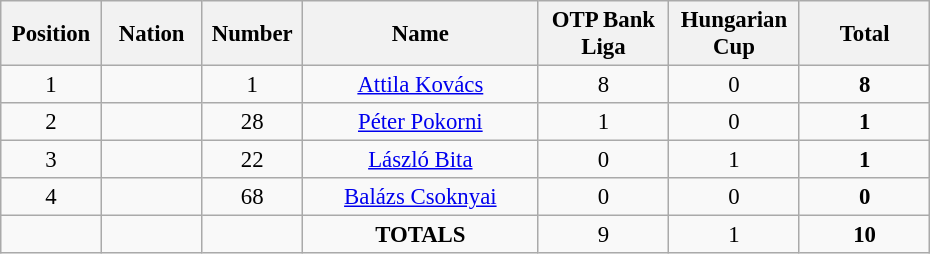<table class="wikitable" style="font-size: 95%; text-align: center;">
<tr>
<th width=60>Position</th>
<th width=60>Nation</th>
<th width=60>Number</th>
<th width=150>Name</th>
<th width=80>OTP Bank Liga</th>
<th width=80>Hungarian Cup</th>
<th width=80>Total</th>
</tr>
<tr>
<td>1</td>
<td></td>
<td>1</td>
<td><a href='#'>Attila Kovács</a></td>
<td>8</td>
<td>0</td>
<td><strong>8</strong></td>
</tr>
<tr>
<td>2</td>
<td></td>
<td>28</td>
<td><a href='#'>Péter Pokorni</a></td>
<td>1</td>
<td>0</td>
<td><strong>1</strong></td>
</tr>
<tr>
<td>3</td>
<td></td>
<td>22</td>
<td><a href='#'>László Bita</a></td>
<td>0</td>
<td>1</td>
<td><strong>1</strong></td>
</tr>
<tr>
<td>4</td>
<td></td>
<td>68</td>
<td><a href='#'>Balázs Csoknyai</a></td>
<td>0</td>
<td>0</td>
<td><strong>0</strong></td>
</tr>
<tr>
<td></td>
<td></td>
<td></td>
<td><strong>TOTALS</strong></td>
<td>9</td>
<td>1</td>
<td><strong>10</strong></td>
</tr>
</table>
